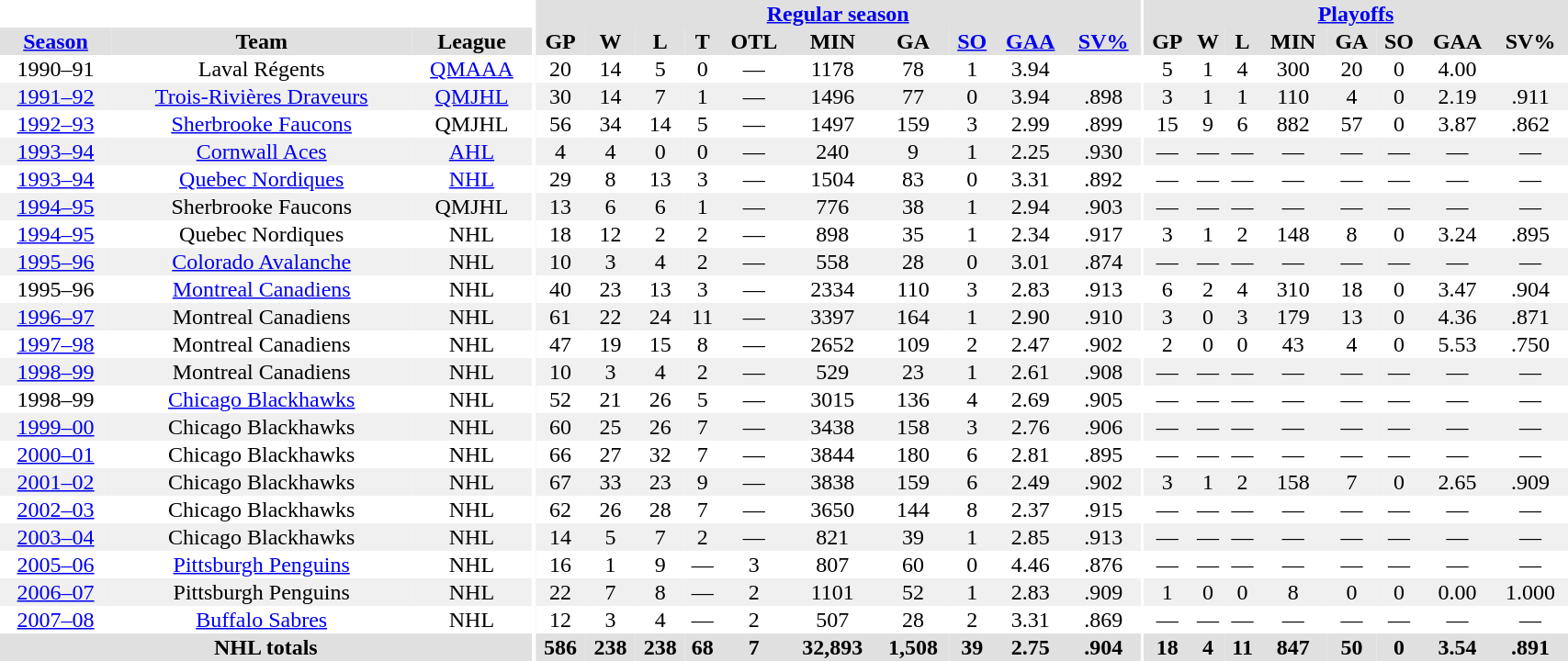<table border="0" cellpadding="1" cellspacing="0" style="text-align:center; width:90%">
<tr ALIGN="center" bgcolor="#e0e0e0">
<th align="center" colspan="3" bgcolor="#ffffff"></th>
<th align="center" rowspan="99" bgcolor="#ffffff"></th>
<th align="center" colspan="10" bgcolor="#e0e0e0"><a href='#'>Regular season</a></th>
<th align="center" rowspan="99" bgcolor="#ffffff"></th>
<th align="center" colspan="8" bgcolor="#e0e0e0"><a href='#'>Playoffs</a></th>
</tr>
<tr ALIGN="center" bgcolor="#e0e0e0">
<th><a href='#'>Season</a></th>
<th>Team</th>
<th>League</th>
<th>GP</th>
<th>W</th>
<th>L</th>
<th>T</th>
<th>OTL</th>
<th>MIN</th>
<th>GA</th>
<th><a href='#'>SO</a></th>
<th><a href='#'>GAA</a></th>
<th><a href='#'>SV%</a></th>
<th>GP</th>
<th>W</th>
<th>L</th>
<th>MIN</th>
<th>GA</th>
<th>SO</th>
<th>GAA</th>
<th>SV%</th>
</tr>
<tr>
<td>1990–91</td>
<td>Laval Régents</td>
<td><a href='#'>QMAAA</a></td>
<td>20</td>
<td>14</td>
<td>5</td>
<td>0</td>
<td>—</td>
<td>1178</td>
<td>78</td>
<td>1</td>
<td>3.94</td>
<td></td>
<td>5</td>
<td>1</td>
<td>4</td>
<td>300</td>
<td>20</td>
<td>0</td>
<td>4.00</td>
<td></td>
</tr>
<tr bgcolor="#f0f0f0">
<td><a href='#'>1991–92</a></td>
<td><a href='#'>Trois-Rivières Draveurs</a></td>
<td><a href='#'>QMJHL</a></td>
<td>30</td>
<td>14</td>
<td>7</td>
<td>1</td>
<td>—</td>
<td>1496</td>
<td>77</td>
<td>0</td>
<td>3.94</td>
<td>.898</td>
<td>3</td>
<td>1</td>
<td>1</td>
<td>110</td>
<td>4</td>
<td>0</td>
<td>2.19</td>
<td>.911</td>
</tr>
<tr>
<td><a href='#'>1992–93</a></td>
<td><a href='#'>Sherbrooke Faucons</a></td>
<td>QMJHL</td>
<td>56</td>
<td>34</td>
<td>14</td>
<td>5</td>
<td>—</td>
<td>1497</td>
<td>159</td>
<td>3</td>
<td>2.99</td>
<td>.899</td>
<td>15</td>
<td>9</td>
<td>6</td>
<td>882</td>
<td>57</td>
<td>0</td>
<td>3.87</td>
<td>.862</td>
</tr>
<tr bgcolor="#f0f0f0">
<td><a href='#'>1993–94</a></td>
<td><a href='#'>Cornwall Aces</a></td>
<td><a href='#'>AHL</a></td>
<td>4</td>
<td>4</td>
<td>0</td>
<td>0</td>
<td>—</td>
<td>240</td>
<td>9</td>
<td>1</td>
<td>2.25</td>
<td>.930</td>
<td>—</td>
<td>—</td>
<td>—</td>
<td>—</td>
<td>—</td>
<td>—</td>
<td>—</td>
<td>—</td>
</tr>
<tr>
<td><a href='#'>1993–94</a></td>
<td><a href='#'>Quebec Nordiques</a></td>
<td><a href='#'>NHL</a></td>
<td>29</td>
<td>8</td>
<td>13</td>
<td>3</td>
<td>—</td>
<td>1504</td>
<td>83</td>
<td>0</td>
<td>3.31</td>
<td>.892</td>
<td>—</td>
<td>—</td>
<td>—</td>
<td>—</td>
<td>—</td>
<td>—</td>
<td>—</td>
<td>—</td>
</tr>
<tr bgcolor="#f0f0f0">
<td><a href='#'>1994–95</a></td>
<td>Sherbrooke Faucons</td>
<td>QMJHL</td>
<td>13</td>
<td>6</td>
<td>6</td>
<td>1</td>
<td>—</td>
<td>776</td>
<td>38</td>
<td>1</td>
<td>2.94</td>
<td>.903</td>
<td>—</td>
<td>—</td>
<td>—</td>
<td>—</td>
<td>—</td>
<td>—</td>
<td>—</td>
<td>—</td>
</tr>
<tr>
<td><a href='#'>1994–95</a></td>
<td>Quebec Nordiques</td>
<td>NHL</td>
<td>18</td>
<td>12</td>
<td>2</td>
<td>2</td>
<td>—</td>
<td>898</td>
<td>35</td>
<td>1</td>
<td>2.34</td>
<td>.917</td>
<td>3</td>
<td>1</td>
<td>2</td>
<td>148</td>
<td>8</td>
<td>0</td>
<td>3.24</td>
<td>.895</td>
</tr>
<tr bgcolor="#f0f0f0">
<td><a href='#'>1995–96</a></td>
<td><a href='#'>Colorado Avalanche</a></td>
<td>NHL</td>
<td>10</td>
<td>3</td>
<td>4</td>
<td>2</td>
<td>—</td>
<td>558</td>
<td>28</td>
<td>0</td>
<td>3.01</td>
<td>.874</td>
<td>—</td>
<td>—</td>
<td>—</td>
<td>—</td>
<td>—</td>
<td>—</td>
<td>—</td>
<td>—</td>
</tr>
<tr>
<td>1995–96</td>
<td><a href='#'>Montreal Canadiens</a></td>
<td>NHL</td>
<td>40</td>
<td>23</td>
<td>13</td>
<td>3</td>
<td>—</td>
<td>2334</td>
<td>110</td>
<td>3</td>
<td>2.83</td>
<td>.913</td>
<td>6</td>
<td>2</td>
<td>4</td>
<td>310</td>
<td>18</td>
<td>0</td>
<td>3.47</td>
<td>.904</td>
</tr>
<tr bgcolor="#f0f0f0">
<td><a href='#'>1996–97</a></td>
<td>Montreal Canadiens</td>
<td>NHL</td>
<td>61</td>
<td>22</td>
<td>24</td>
<td>11</td>
<td>—</td>
<td>3397</td>
<td>164</td>
<td>1</td>
<td>2.90</td>
<td>.910</td>
<td>3</td>
<td>0</td>
<td>3</td>
<td>179</td>
<td>13</td>
<td>0</td>
<td>4.36</td>
<td>.871</td>
</tr>
<tr>
<td><a href='#'>1997–98</a></td>
<td>Montreal Canadiens</td>
<td>NHL</td>
<td>47</td>
<td>19</td>
<td>15</td>
<td>8</td>
<td>—</td>
<td>2652</td>
<td>109</td>
<td>2</td>
<td>2.47</td>
<td>.902</td>
<td>2</td>
<td>0</td>
<td>0</td>
<td>43</td>
<td>4</td>
<td>0</td>
<td>5.53</td>
<td>.750</td>
</tr>
<tr bgcolor="#f0f0f0">
<td><a href='#'>1998–99</a></td>
<td>Montreal Canadiens</td>
<td>NHL</td>
<td>10</td>
<td>3</td>
<td>4</td>
<td>2</td>
<td>—</td>
<td>529</td>
<td>23</td>
<td>1</td>
<td>2.61</td>
<td>.908</td>
<td>—</td>
<td>—</td>
<td>—</td>
<td>—</td>
<td>—</td>
<td>—</td>
<td>—</td>
<td>—</td>
</tr>
<tr>
<td>1998–99</td>
<td><a href='#'>Chicago Blackhawks</a></td>
<td>NHL</td>
<td>52</td>
<td>21</td>
<td>26</td>
<td>5</td>
<td>—</td>
<td>3015</td>
<td>136</td>
<td>4</td>
<td>2.69</td>
<td>.905</td>
<td>—</td>
<td>—</td>
<td>—</td>
<td>—</td>
<td>—</td>
<td>—</td>
<td>—</td>
<td>—</td>
</tr>
<tr bgcolor="#f0f0f0">
<td><a href='#'>1999–00</a></td>
<td>Chicago Blackhawks</td>
<td>NHL</td>
<td>60</td>
<td>25</td>
<td>26</td>
<td>7</td>
<td>—</td>
<td>3438</td>
<td>158</td>
<td>3</td>
<td>2.76</td>
<td>.906</td>
<td>—</td>
<td>—</td>
<td>—</td>
<td>—</td>
<td>—</td>
<td>—</td>
<td>—</td>
<td>—</td>
</tr>
<tr>
<td><a href='#'>2000–01</a></td>
<td>Chicago Blackhawks</td>
<td>NHL</td>
<td>66</td>
<td>27</td>
<td>32</td>
<td>7</td>
<td>—</td>
<td>3844</td>
<td>180</td>
<td>6</td>
<td>2.81</td>
<td>.895</td>
<td>—</td>
<td>—</td>
<td>—</td>
<td>—</td>
<td>—</td>
<td>—</td>
<td>—</td>
<td>—</td>
</tr>
<tr bgcolor="#f0f0f0">
<td><a href='#'>2001–02</a></td>
<td>Chicago Blackhawks</td>
<td>NHL</td>
<td>67</td>
<td>33</td>
<td>23</td>
<td>9</td>
<td>—</td>
<td>3838</td>
<td>159</td>
<td>6</td>
<td>2.49</td>
<td>.902</td>
<td>3</td>
<td>1</td>
<td>2</td>
<td>158</td>
<td>7</td>
<td>0</td>
<td>2.65</td>
<td>.909</td>
</tr>
<tr>
<td><a href='#'>2002–03</a></td>
<td>Chicago Blackhawks</td>
<td>NHL</td>
<td>62</td>
<td>26</td>
<td>28</td>
<td>7</td>
<td>—</td>
<td>3650</td>
<td>144</td>
<td>8</td>
<td>2.37</td>
<td>.915</td>
<td>—</td>
<td>—</td>
<td>—</td>
<td>—</td>
<td>—</td>
<td>—</td>
<td>—</td>
<td>—</td>
</tr>
<tr bgcolor="#f0f0f0">
<td><a href='#'>2003–04</a></td>
<td>Chicago Blackhawks</td>
<td>NHL</td>
<td>14</td>
<td>5</td>
<td>7</td>
<td>2</td>
<td>—</td>
<td>821</td>
<td>39</td>
<td>1</td>
<td>2.85</td>
<td>.913</td>
<td>—</td>
<td>—</td>
<td>—</td>
<td>—</td>
<td>—</td>
<td>—</td>
<td>—</td>
<td>—</td>
</tr>
<tr>
<td><a href='#'>2005–06</a></td>
<td><a href='#'>Pittsburgh Penguins</a></td>
<td>NHL</td>
<td>16</td>
<td>1</td>
<td>9</td>
<td>—</td>
<td>3</td>
<td>807</td>
<td>60</td>
<td>0</td>
<td>4.46</td>
<td>.876</td>
<td>—</td>
<td>—</td>
<td>—</td>
<td>—</td>
<td>—</td>
<td>—</td>
<td>—</td>
<td>—</td>
</tr>
<tr bgcolor="#f0f0f0">
<td><a href='#'>2006–07</a></td>
<td>Pittsburgh Penguins</td>
<td>NHL</td>
<td>22</td>
<td>7</td>
<td>8</td>
<td>—</td>
<td>2</td>
<td>1101</td>
<td>52</td>
<td>1</td>
<td>2.83</td>
<td>.909</td>
<td>1</td>
<td>0</td>
<td>0</td>
<td>8</td>
<td>0</td>
<td>0</td>
<td>0.00</td>
<td>1.000</td>
</tr>
<tr>
<td><a href='#'>2007–08</a></td>
<td><a href='#'>Buffalo Sabres</a></td>
<td>NHL</td>
<td>12</td>
<td>3</td>
<td>4</td>
<td>—</td>
<td>2</td>
<td>507</td>
<td>28</td>
<td>2</td>
<td>3.31</td>
<td>.869</td>
<td>—</td>
<td>—</td>
<td>—</td>
<td>—</td>
<td>—</td>
<td>—</td>
<td>—</td>
<td>—</td>
</tr>
<tr bgcolor="#e0e0e0">
<th colspan="3">NHL totals</th>
<th>586</th>
<th>238</th>
<th>238</th>
<th>68</th>
<th>7</th>
<th>32,893</th>
<th>1,508</th>
<th>39</th>
<th>2.75</th>
<th>.904</th>
<th>18</th>
<th>4</th>
<th>11</th>
<th>847</th>
<th>50</th>
<th>0</th>
<th>3.54</th>
<th>.891</th>
</tr>
</table>
